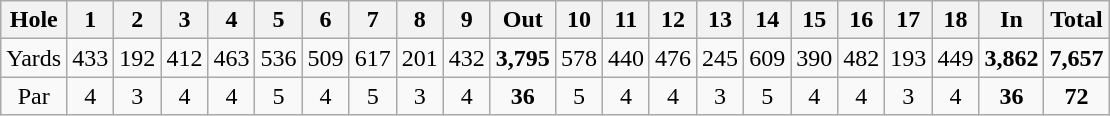<table class="wikitable" style="text-align:center">
<tr>
<th align="left">Hole</th>
<th>1</th>
<th>2</th>
<th>3</th>
<th>4</th>
<th>5</th>
<th>6</th>
<th>7</th>
<th>8</th>
<th>9</th>
<th>Out</th>
<th>10</th>
<th>11</th>
<th>12</th>
<th>13</th>
<th>14</th>
<th>15</th>
<th>16</th>
<th>17</th>
<th>18</th>
<th>In</th>
<th>Total</th>
</tr>
<tr>
<td style="text-align:center;">Yards</td>
<td>433</td>
<td>192</td>
<td>412</td>
<td>463</td>
<td>536</td>
<td>509</td>
<td>617</td>
<td>201</td>
<td>432</td>
<td><strong>3,795</strong></td>
<td>578</td>
<td>440</td>
<td>476</td>
<td>245</td>
<td>609</td>
<td>390</td>
<td>482</td>
<td>193</td>
<td>449</td>
<td><strong>3,862</strong></td>
<td><strong>7,657</strong></td>
</tr>
<tr>
<td style="text-align:center;">Par</td>
<td>4</td>
<td>3</td>
<td>4</td>
<td>4</td>
<td>5</td>
<td>4</td>
<td>5</td>
<td>3</td>
<td>4</td>
<td><strong>36</strong></td>
<td>5</td>
<td>4</td>
<td>4</td>
<td>3</td>
<td>5</td>
<td>4</td>
<td>4</td>
<td>3</td>
<td>4</td>
<td><strong>36</strong></td>
<td><strong>72</strong></td>
</tr>
</table>
